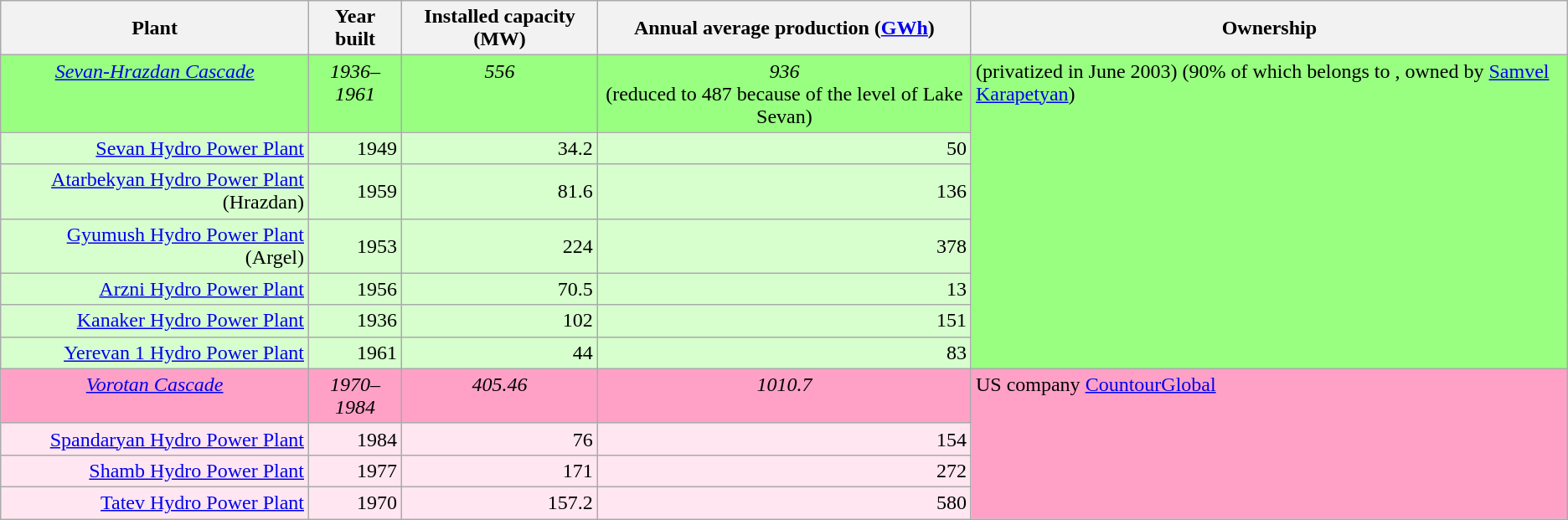<table class="wikitable">
<tr>
<th>Plant</th>
<th>Year built</th>
<th>Installed capacity (MW)</th>
<th>Annual average production (<a href='#'>GWh</a>)</th>
<th>Ownership</th>
</tr>
<tr style="background:#98ff81; vertical-align:top;">
<td style="text-align:center;"><em><a href='#'>Sevan-Hrazdan Cascade</a></em></td>
<td style="text-align:center;"><em>1936–1961</em></td>
<td style="text-align:center;"><em>556</em></td>
<td style="text-align:center;"><em>936</em><br>(reduced to 487 because of the level of Lake Sevan)</td>
<td rowspan="7"> (privatized in June 2003) (90% of which belongs to , owned by <a href='#'>Samvel Karapetyan</a>)</td>
</tr>
<tr style="background:#d7ffce;">
<td align="right"><a href='#'>Sevan Hydro Power Plant</a></td>
<td align="right">1949</td>
<td align="right">34.2</td>
<td align="right">50</td>
</tr>
<tr style="background:#d7ffce;">
<td align="right"><a href='#'>Atarbekyan Hydro Power Plant</a> (Hrazdan)</td>
<td align="right">1959</td>
<td align="right">81.6</td>
<td align="right">136</td>
</tr>
<tr style="background:#d7ffce;">
<td align="right"><a href='#'>Gyumush Hydro Power Plant</a> (Argel)</td>
<td align="right">1953</td>
<td align="right">224</td>
<td align="right">378</td>
</tr>
<tr style="background:#d7ffce;">
<td align="right"><a href='#'>Arzni Hydro Power Plant</a></td>
<td align="right">1956</td>
<td align="right">70.5</td>
<td align="right">13</td>
</tr>
<tr style="background:#d7ffce;">
<td align="right"><a href='#'>Kanaker Hydro Power Plant</a></td>
<td align="right">1936</td>
<td align="right">102</td>
<td align="right">151</td>
</tr>
<tr style="background:#d7ffce;">
<td align="right"><a href='#'>Yerevan 1 Hydro Power Plant</a></td>
<td align="right">1961</td>
<td align="right">44</td>
<td align="right">83</td>
</tr>
<tr style="background:#ffa1c7; vertical-align:top;">
<td style="text-align:center;"><em><a href='#'>Vorotan Cascade</a></em></td>
<td style="text-align:center;"><em>1970–1984</em></td>
<td style="text-align:center;"><em>405.46</em></td>
<td style="text-align:center;"><em>1010.7</em></td>
<td rowspan="4">US company <a href='#'>CountourGlobal</a></td>
</tr>
<tr style="background:#ffe6f0;">
<td align="right"><a href='#'>Spandaryan Hydro Power Plant</a></td>
<td align="right">1984</td>
<td align="right">76</td>
<td align="right">154</td>
</tr>
<tr style="background:#ffe6f0;">
<td align="right"><a href='#'>Shamb Hydro Power Plant</a></td>
<td align="right">1977</td>
<td align="right">171</td>
<td align="right">272</td>
</tr>
<tr style="background:#ffe6f0;">
<td align="right"><a href='#'>Tatev Hydro Power Plant</a></td>
<td align="right">1970</td>
<td align="right">157.2</td>
<td align="right">580</td>
</tr>
</table>
